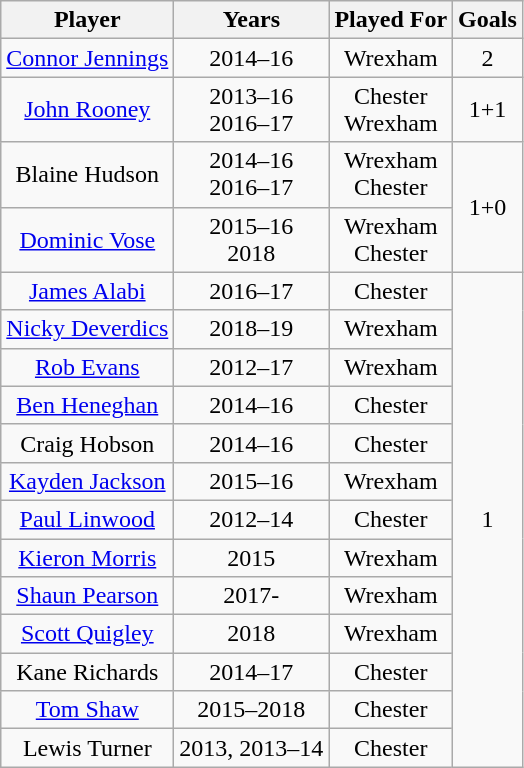<table class="wikitable" style="text-align:center;">
<tr>
<th>Player</th>
<th>Years</th>
<th>Played For</th>
<th>Goals</th>
</tr>
<tr>
<td><a href='#'>Connor Jennings</a></td>
<td>2014–16</td>
<td> Wrexham</td>
<td>2</td>
</tr>
<tr>
<td><a href='#'>John Rooney</a></td>
<td>2013–16<br>2016–17</td>
<td> Chester<br> Wrexham</td>
<td>1+1</td>
</tr>
<tr>
<td>Blaine Hudson</td>
<td>2014–16<br>2016–17</td>
<td> Wrexham<br> Chester</td>
<td rowspan=2>1+0</td>
</tr>
<tr>
<td><a href='#'>Dominic Vose</a></td>
<td>2015–16<br>2018</td>
<td> Wrexham<br> Chester</td>
</tr>
<tr>
<td><a href='#'>James Alabi</a></td>
<td>2016–17</td>
<td> Chester</td>
<td rowspan=13>1</td>
</tr>
<tr>
<td><a href='#'>Nicky Deverdics</a></td>
<td>2018–19</td>
<td> Wrexham</td>
</tr>
<tr>
<td><a href='#'>Rob Evans</a></td>
<td>2012–17</td>
<td> Wrexham</td>
</tr>
<tr>
<td><a href='#'>Ben Heneghan</a></td>
<td>2014–16</td>
<td> Chester</td>
</tr>
<tr>
<td>Craig Hobson</td>
<td>2014–16</td>
<td> Chester</td>
</tr>
<tr>
<td><a href='#'>Kayden Jackson</a></td>
<td>2015–16</td>
<td> Wrexham</td>
</tr>
<tr>
<td><a href='#'>Paul Linwood</a></td>
<td>2012–14</td>
<td> Chester</td>
</tr>
<tr>
<td><a href='#'>Kieron Morris</a></td>
<td>2015</td>
<td> Wrexham</td>
</tr>
<tr>
<td><a href='#'>Shaun Pearson</a></td>
<td>2017-</td>
<td> Wrexham</td>
</tr>
<tr>
<td><a href='#'>Scott Quigley</a></td>
<td>2018</td>
<td> Wrexham</td>
</tr>
<tr>
<td>Kane Richards</td>
<td>2014–17</td>
<td> Chester</td>
</tr>
<tr>
<td><a href='#'>Tom Shaw</a></td>
<td>2015–2018</td>
<td> Chester</td>
</tr>
<tr>
<td>Lewis Turner</td>
<td>2013, 2013–14</td>
<td> Chester</td>
</tr>
</table>
